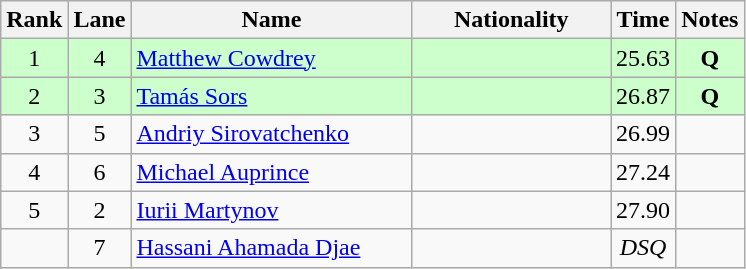<table class="wikitable sortable" style="text-align:center">
<tr>
<th>Rank</th>
<th>Lane</th>
<th style="width:180px">Name</th>
<th style="width:125px">Nationality</th>
<th>Time</th>
<th>Notes</th>
</tr>
<tr style="background:#cfc;">
<td>1</td>
<td>4</td>
<td style="text-align:left;"><a href='#'>Matthew Cowdrey</a></td>
<td style="text-align:left;"></td>
<td>25.63</td>
<td><strong>Q</strong></td>
</tr>
<tr style="background:#cfc;">
<td>2</td>
<td>3</td>
<td style="text-align:left;"><a href='#'>Tamás Sors</a></td>
<td style="text-align:left;"></td>
<td>26.87</td>
<td><strong>Q</strong></td>
</tr>
<tr>
<td>3</td>
<td>5</td>
<td style="text-align:left;"><a href='#'>Andriy Sirovatchenko</a></td>
<td style="text-align:left;"></td>
<td>26.99</td>
<td></td>
</tr>
<tr>
<td>4</td>
<td>6</td>
<td style="text-align:left;"><a href='#'>Michael Auprince</a></td>
<td style="text-align:left;"></td>
<td>27.24</td>
<td></td>
</tr>
<tr>
<td>5</td>
<td>2</td>
<td style="text-align:left;"><a href='#'>Iurii Martynov</a></td>
<td style="text-align:left;"></td>
<td>27.90</td>
<td></td>
</tr>
<tr>
<td></td>
<td>7</td>
<td style="text-align:left;"><a href='#'>Hassani Ahamada Djae</a></td>
<td style="text-align:left;"></td>
<td><em>DSQ</em></td>
<td></td>
</tr>
</table>
